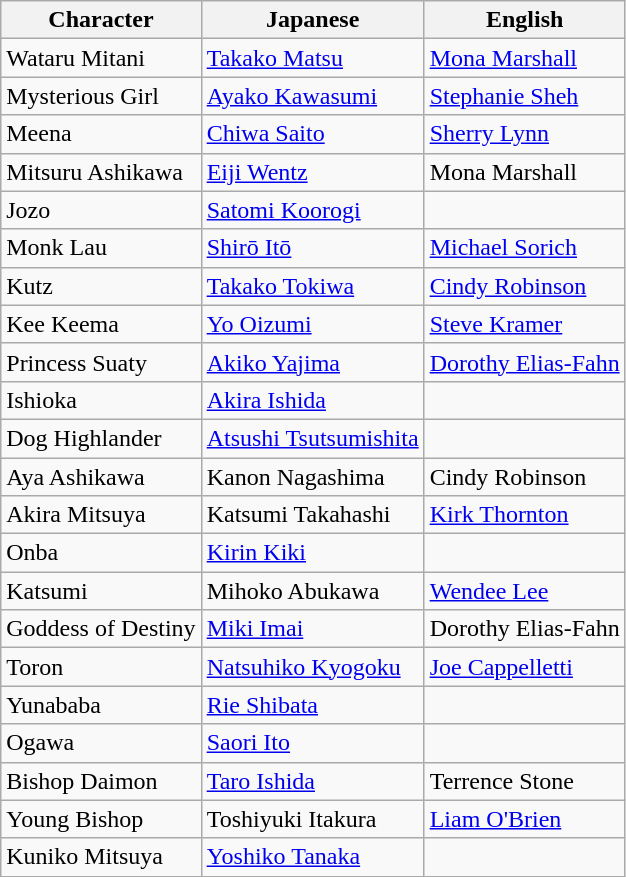<table class="wikitable">
<tr>
<th>Character</th>
<th>Japanese</th>
<th>English</th>
</tr>
<tr>
<td>Wataru Mitani</td>
<td><a href='#'>Takako Matsu</a></td>
<td><a href='#'>Mona Marshall</a></td>
</tr>
<tr>
<td>Mysterious Girl</td>
<td><a href='#'>Ayako Kawasumi</a></td>
<td><a href='#'>Stephanie Sheh</a></td>
</tr>
<tr>
<td>Meena</td>
<td><a href='#'>Chiwa Saito</a></td>
<td><a href='#'>Sherry Lynn</a></td>
</tr>
<tr>
<td>Mitsuru Ashikawa</td>
<td><a href='#'>Eiji Wentz</a></td>
<td>Mona Marshall</td>
</tr>
<tr>
<td>Jozo</td>
<td><a href='#'>Satomi Koorogi</a></td>
<td></td>
</tr>
<tr>
<td>Monk Lau</td>
<td><a href='#'>Shirō Itō</a></td>
<td><a href='#'>Michael Sorich</a></td>
</tr>
<tr>
<td>Kutz</td>
<td><a href='#'>Takako Tokiwa</a></td>
<td><a href='#'>Cindy Robinson</a></td>
</tr>
<tr>
<td>Kee Keema</td>
<td><a href='#'>Yo Oizumi</a></td>
<td><a href='#'>Steve Kramer</a></td>
</tr>
<tr>
<td>Princess Suaty</td>
<td><a href='#'>Akiko Yajima</a></td>
<td><a href='#'>Dorothy Elias-Fahn</a></td>
</tr>
<tr>
<td>Ishioka</td>
<td><a href='#'>Akira Ishida</a></td>
<td></td>
</tr>
<tr>
<td>Dog Highlander</td>
<td><a href='#'>Atsushi Tsutsumishita</a></td>
<td></td>
</tr>
<tr>
<td>Aya Ashikawa</td>
<td>Kanon Nagashima</td>
<td>Cindy Robinson</td>
</tr>
<tr>
<td>Akira Mitsuya</td>
<td>Katsumi Takahashi</td>
<td><a href='#'>Kirk Thornton</a></td>
</tr>
<tr>
<td>Onba</td>
<td><a href='#'>Kirin Kiki</a></td>
<td></td>
</tr>
<tr>
<td>Katsumi</td>
<td>Mihoko Abukawa</td>
<td><a href='#'>Wendee Lee</a></td>
</tr>
<tr>
<td>Goddess of Destiny</td>
<td><a href='#'>Miki Imai</a></td>
<td>Dorothy Elias-Fahn</td>
</tr>
<tr>
<td>Toron</td>
<td><a href='#'>Natsuhiko Kyogoku</a></td>
<td><a href='#'>Joe Cappelletti</a></td>
</tr>
<tr>
<td>Yunababa</td>
<td><a href='#'>Rie Shibata</a></td>
<td></td>
</tr>
<tr>
<td>Ogawa</td>
<td><a href='#'>Saori Ito</a></td>
<td></td>
</tr>
<tr>
<td>Bishop Daimon</td>
<td><a href='#'>Taro Ishida</a></td>
<td>Terrence Stone</td>
</tr>
<tr>
<td>Young Bishop</td>
<td>Toshiyuki Itakura</td>
<td><a href='#'>Liam O'Brien</a></td>
</tr>
<tr>
<td>Kuniko Mitsuya</td>
<td><a href='#'>Yoshiko Tanaka</a></td>
<td></td>
</tr>
</table>
